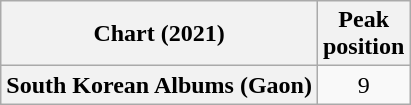<table class="wikitable plainrowheaders" style="text-align:center">
<tr>
<th scope="col">Chart (2021)</th>
<th scope="col">Peak<br>position</th>
</tr>
<tr>
<th scope="row">South Korean Albums (Gaon)</th>
<td>9</td>
</tr>
</table>
